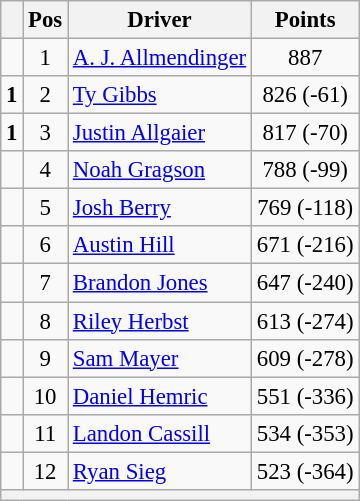<table class="wikitable" style="font-size: 95%;">
<tr>
<th></th>
<th>Pos</th>
<th>Driver</th>
<th>Points</th>
</tr>
<tr>
<td align="left"></td>
<td style="text-align:center;">1</td>
<td><a href='#'>A. J. Allmendinger</a></td>
<td style="text-align:center;">887</td>
</tr>
<tr>
<td align="left"> <strong>1</strong></td>
<td style="text-align:center;">2</td>
<td><a href='#'>Ty Gibbs</a></td>
<td style="text-align:center;">826 (-61)</td>
</tr>
<tr>
<td align="left"> <strong>1</strong></td>
<td style="text-align:center;">3</td>
<td><a href='#'>Justin Allgaier</a></td>
<td style="text-align:center;">817 (-70)</td>
</tr>
<tr>
<td align="left"></td>
<td style="text-align:center;">4</td>
<td><a href='#'>Noah Gragson</a></td>
<td style="text-align:center;">788 (-99)</td>
</tr>
<tr>
<td align="left"></td>
<td style="text-align:center;">5</td>
<td><a href='#'>Josh Berry</a></td>
<td style="text-align:center;">769 (-118)</td>
</tr>
<tr>
<td align="left"></td>
<td style="text-align:center;">6</td>
<td><a href='#'>Austin Hill</a></td>
<td style="text-align:center;">671 (-216)</td>
</tr>
<tr>
<td align="left"></td>
<td style="text-align:center;">7</td>
<td><a href='#'>Brandon Jones</a></td>
<td style="text-align:center;">647 (-240)</td>
</tr>
<tr>
<td align="left"></td>
<td style="text-align:center;">8</td>
<td><a href='#'>Riley Herbst</a></td>
<td style="text-align:center;">613 (-274)</td>
</tr>
<tr>
<td align="left"></td>
<td style="text-align:center;">9</td>
<td><a href='#'>Sam Mayer</a></td>
<td style="text-align:center;">609 (-278)</td>
</tr>
<tr>
<td align="left"></td>
<td style="text-align:center;">10</td>
<td><a href='#'>Daniel Hemric</a></td>
<td style="text-align:center;">551 (-336)</td>
</tr>
<tr>
<td align="left"></td>
<td style="text-align:center;">11</td>
<td><a href='#'>Landon Cassill</a></td>
<td style="text-align:center;">534 (-353)</td>
</tr>
<tr>
<td align="left"></td>
<td style="text-align:center;">12</td>
<td><a href='#'>Ryan Sieg</a></td>
<td style="text-align:center;">523 (-364)</td>
</tr>
<tr class="sortbottom">
<th colspan="9"></th>
</tr>
</table>
